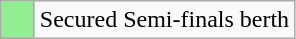<table class="wikitable">
<tr>
<td width=15 style="background-color:lightgreen;text-align:center;"></td>
<td>Secured Semi-finals berth</td>
</tr>
</table>
